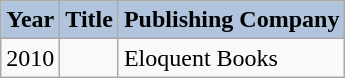<table class="wikitable">
<tr>
<th style="background:#B0C4DE;">Year</th>
<th style="background:#B0C4DE;">Title</th>
<th style="background:#B0C4DE;">Publishing Company</th>
</tr>
<tr>
<td>2010</td>
<td><em></em></td>
<td>Eloquent Books</td>
</tr>
</table>
